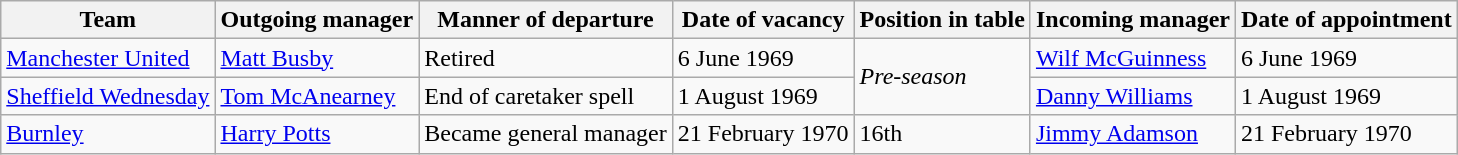<table class="wikitable">
<tr>
<th>Team</th>
<th>Outgoing manager</th>
<th>Manner of departure</th>
<th>Date of vacancy</th>
<th>Position in table</th>
<th>Incoming manager</th>
<th>Date of appointment</th>
</tr>
<tr>
<td><a href='#'>Manchester United</a></td>
<td> <a href='#'>Matt Busby</a></td>
<td>Retired</td>
<td>6 June 1969</td>
<td rowspan = "2"><em>Pre-season</em></td>
<td> <a href='#'>Wilf McGuinness</a></td>
<td>6 June 1969</td>
</tr>
<tr>
<td><a href='#'>Sheffield Wednesday</a></td>
<td> <a href='#'>Tom McAnearney</a></td>
<td>End of caretaker spell</td>
<td>1 August 1969</td>
<td> <a href='#'>Danny Williams</a></td>
<td>1 August 1969</td>
</tr>
<tr>
<td><a href='#'>Burnley</a></td>
<td> <a href='#'>Harry Potts</a></td>
<td>Became general manager</td>
<td>21 February 1970</td>
<td>16th</td>
<td> <a href='#'>Jimmy Adamson</a></td>
<td>21 February 1970</td>
</tr>
</table>
